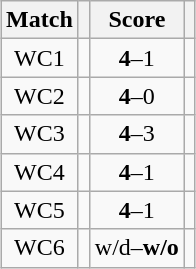<table class="wikitable" style="font-size: 100%; margin: 1em auto 1em auto;">
<tr>
<th>Match</th>
<th></th>
<th>Score</th>
<th></th>
</tr>
<tr>
<td align="center">WC1</td>
<td><strong></strong></td>
<td align="center"><strong>4</strong>–1</td>
<td></td>
</tr>
<tr>
<td align="center">WC2</td>
<td><strong></strong></td>
<td align="center"><strong>4</strong>–0</td>
<td></td>
</tr>
<tr>
<td align="center">WC3</td>
<td><strong></strong></td>
<td align="center"><strong>4</strong>–3</td>
<td></td>
</tr>
<tr>
<td align="center">WC4</td>
<td><strong></strong></td>
<td align="center"><strong>4</strong>–1</td>
<td></td>
</tr>
<tr>
<td align="center">WC5</td>
<td><strong></strong></td>
<td align="center"><strong>4</strong>–1</td>
<td></td>
</tr>
<tr>
<td align="center">WC6</td>
<td></td>
<td align="center">w/d–<strong>w/o</strong></td>
<td><strong></strong></td>
</tr>
</table>
